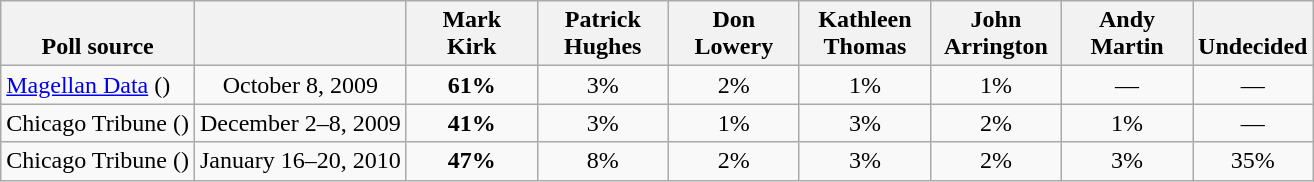<table class="wikitable" style="text-align:center">
<tr valign=bottom>
<th>Poll source</th>
<th></th>
<th style="width:80px;">Mark<br>Kirk</th>
<th style="width:80px;">Patrick<br>Hughes</th>
<th style="width:80px;">Don<br>Lowery</th>
<th style="width:80px;">Kathleen<br>Thomas</th>
<th style="width:80px;">John<br>Arrington</th>
<th style="width:80px;">Andy<br>Martin</th>
<th>Undecided</th>
</tr>
<tr>
<td align=left><a href='#'>Magellan Data</a> ()</td>
<td>October 8, 2009</td>
<td><strong>61%</strong></td>
<td>3%</td>
<td>2%</td>
<td>1%</td>
<td>1%</td>
<td>—</td>
<td>—</td>
</tr>
<tr>
<td align=left>Chicago Tribune ()</td>
<td>December 2–8, 2009</td>
<td><strong>41%</strong></td>
<td>3%</td>
<td>1%</td>
<td>3%</td>
<td>2%</td>
<td>1%</td>
<td>—</td>
</tr>
<tr>
<td align=left>Chicago Tribune ()</td>
<td>January 16–20, 2010</td>
<td><strong>47%</strong></td>
<td>8%</td>
<td>2%</td>
<td>3%</td>
<td>2%</td>
<td>3%</td>
<td>35%</td>
</tr>
</table>
